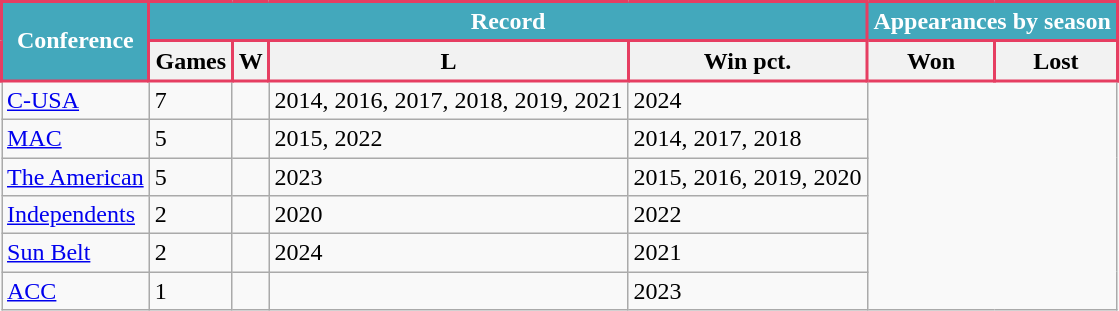<table class="wikitable sortable">
<tr>
<th style="background:#43A8BC; color:#FFFFFF; border: 2px solid #E63E62;" rowspan=2>Conference</th>
<th style="background:#43A8BC; color:#FFFFFF; border: 2px solid #E63E62;" colspan=4>Record</th>
<th style="background:#43A8BC; color:#FFFFFF; border: 2px solid #E63E62;" colspan=2>Appearances by season</th>
</tr>
<tr>
<th style="border: 2px solid #E63E62;">Games</th>
<th style="border: 2px solid #E63E62;">W</th>
<th style="border: 2px solid #E63E62;">L</th>
<th style="border: 2px solid #E63E62;">Win pct.</th>
<th style="border: 2px solid #E63E62;" class=unsortable>Won</th>
<th style="border: 2px solid #E63E62;" class=unsortable>Lost</th>
</tr>
<tr>
<td><a href='#'>C-USA</a></td>
<td>7</td>
<td></td>
<td>2014, 2016, 2017, 2018, 2019, 2021</td>
<td>2024</td>
</tr>
<tr>
<td><a href='#'>MAC</a></td>
<td>5</td>
<td></td>
<td>2015, 2022</td>
<td>2014, 2017, 2018</td>
</tr>
<tr>
<td><a href='#'>The American</a></td>
<td>5</td>
<td></td>
<td>2023</td>
<td>2015, 2016, 2019, 2020</td>
</tr>
<tr>
<td><a href='#'>Independents</a></td>
<td>2</td>
<td></td>
<td>2020</td>
<td>2022</td>
</tr>
<tr>
<td><a href='#'>Sun Belt</a></td>
<td>2</td>
<td></td>
<td>2024</td>
<td>2021</td>
</tr>
<tr>
<td><a href='#'>ACC</a></td>
<td>1</td>
<td></td>
<td></td>
<td>2023</td>
</tr>
</table>
